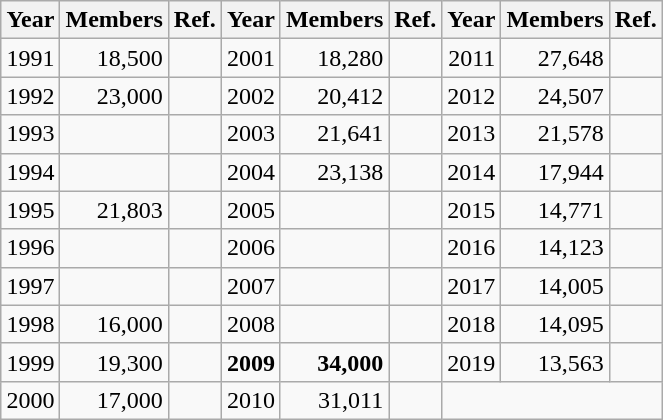<table class="wikitable" align="right" style=";text-align:right">
<tr>
<th>Year</th>
<th>Members</th>
<th>Ref.</th>
<th>Year</th>
<th>Members</th>
<th>Ref.</th>
<th>Year</th>
<th>Members</th>
<th>Ref.</th>
</tr>
<tr>
<td>1991</td>
<td>18,500</td>
<td></td>
<td>2001</td>
<td>18,280</td>
<td></td>
<td>2011</td>
<td>27,648</td>
<td></td>
</tr>
<tr>
<td>1992</td>
<td>23,000</td>
<td></td>
<td>2002</td>
<td>20,412</td>
<td></td>
<td>2012</td>
<td>24,507</td>
<td></td>
</tr>
<tr>
<td>1993</td>
<td></td>
<td></td>
<td>2003</td>
<td>21,641</td>
<td></td>
<td>2013</td>
<td>21,578</td>
<td></td>
</tr>
<tr>
<td>1994</td>
<td></td>
<td></td>
<td>2004</td>
<td>23,138</td>
<td></td>
<td>2014</td>
<td>17,944</td>
<td></td>
</tr>
<tr>
<td>1995</td>
<td>21,803</td>
<td></td>
<td>2005</td>
<td></td>
<td></td>
<td>2015</td>
<td>14,771</td>
<td></td>
</tr>
<tr>
<td>1996</td>
<td></td>
<td></td>
<td>2006</td>
<td></td>
<td></td>
<td>2016</td>
<td>14,123</td>
<td></td>
</tr>
<tr>
<td>1997</td>
<td></td>
<td></td>
<td>2007</td>
<td></td>
<td></td>
<td>2017</td>
<td>14,005</td>
<td></td>
</tr>
<tr>
<td>1998</td>
<td>16,000</td>
<td></td>
<td>2008</td>
<td></td>
<td></td>
<td>2018</td>
<td>14,095</td>
<td></td>
</tr>
<tr>
<td>1999</td>
<td>19,300</td>
<td></td>
<td style="font-weight:bold;">2009</td>
<td style="font-weight:bold;">34,000</td>
<td></td>
<td>2019</td>
<td>13,563</td>
<td></td>
</tr>
<tr>
<td>2000</td>
<td>17,000</td>
<td></td>
<td>2010</td>
<td>31,011</td>
<td></td>
</tr>
</table>
